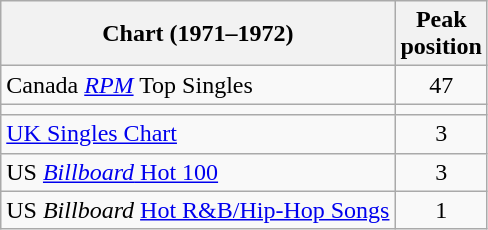<table class="wikitable sortable">
<tr>
<th>Chart (1971–1972)</th>
<th>Peak<br>position</th>
</tr>
<tr>
<td>Canada <em><a href='#'>RPM</a></em> Top Singles</td>
<td style="text-align:center;">47</td>
</tr>
<tr>
<td></td>
</tr>
<tr>
<td align="left"><a href='#'>UK Singles Chart</a></td>
<td align="center">3</td>
</tr>
<tr>
<td align="left">US <a href='#'><em>Billboard</em> Hot 100</a></td>
<td align="center">3</td>
</tr>
<tr>
<td align="left">US <em>Billboard</em> <a href='#'>Hot R&B/Hip-Hop Songs</a></td>
<td align="center">1</td>
</tr>
</table>
